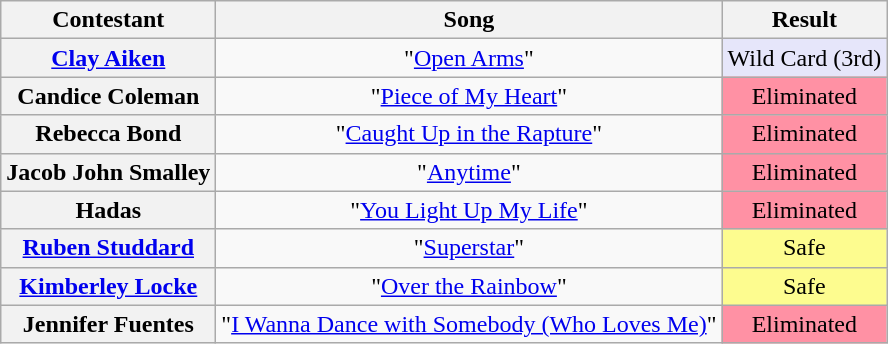<table class="wikitable" style="text-align:center;">
<tr>
<th scope="col">Contestant</th>
<th scope="col">Song</th>
<th scope="col">Result</th>
</tr>
<tr>
<th scope="row"><a href='#'>Clay Aiken</a></th>
<td>"<a href='#'>Open Arms</a>"</td>
<td bgcolor="E6E6FA">Wild Card (3rd)</td>
</tr>
<tr>
<th scope="row">Candice Coleman</th>
<td>"<a href='#'>Piece of My Heart</a>"</td>
<td bgcolor="FF91A4">Eliminated</td>
</tr>
<tr>
<th scope="row">Rebecca Bond</th>
<td>"<a href='#'>Caught Up in the Rapture</a>"</td>
<td bgcolor="FF91A4">Eliminated</td>
</tr>
<tr>
<th scope="row">Jacob John Smalley</th>
<td>"<a href='#'>Anytime</a>"</td>
<td bgcolor="FF91A4">Eliminated</td>
</tr>
<tr>
<th scope="row">Hadas</th>
<td>"<a href='#'>You Light Up My Life</a>"</td>
<td bgcolor="FF91A4">Eliminated</td>
</tr>
<tr>
<th scope="row"><a href='#'>Ruben Studdard</a></th>
<td>"<a href='#'>Superstar</a>"</td>
<td style="background:#fdfc8f;">Safe</td>
</tr>
<tr>
<th scope="row"><a href='#'>Kimberley Locke</a></th>
<td>"<a href='#'>Over the Rainbow</a>"</td>
<td style="background:#fdfc8f;">Safe</td>
</tr>
<tr>
<th scope="row">Jennifer Fuentes</th>
<td>"<a href='#'>I Wanna Dance with Somebody (Who Loves Me)</a>"</td>
<td bgcolor="FF91A4">Eliminated</td>
</tr>
</table>
